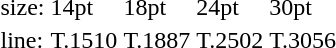<table style="margin-left:40px;">
<tr>
<td>size:</td>
<td>14pt</td>
<td>18pt</td>
<td>24pt</td>
<td>30pt</td>
</tr>
<tr>
<td>line:</td>
<td>T.1510</td>
<td>T.1887</td>
<td>T.2502</td>
<td>T.3056</td>
</tr>
</table>
